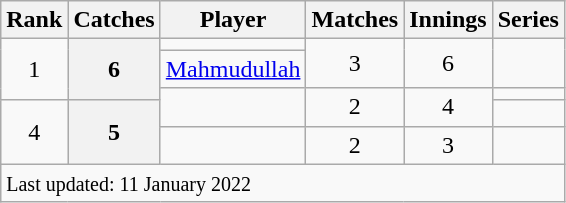<table class="wikitable plainrowheaders sortable">
<tr>
<th scope=col>Rank</th>
<th scope=col>Catches</th>
<th scope=col>Player</th>
<th scope=col>Matches</th>
<th scope=col>Innings</th>
<th scope=col>Series</th>
</tr>
<tr>
<td align=center rowspan=3>1</td>
<th scope=row style="text-align:center;" rowspan=3>6</th>
<td> </td>
<td align=center rowspan=2>3</td>
<td align=center rowspan=2>6</td>
<td rowspan=2></td>
</tr>
<tr>
<td><a href='#'>Mahmudullah</a></td>
</tr>
<tr>
<td rowspan=2></td>
<td align=center rowspan=2>2</td>
<td align=center rowspan=2>4</td>
<td></td>
</tr>
<tr>
<td align=center rowspan=2>4</td>
<th scope=row style="text-align:center;" rowspan=2>5</th>
<td></td>
</tr>
<tr>
<td></td>
<td align=center>2</td>
<td align=center>3</td>
<td></td>
</tr>
<tr class=sortbottom>
<td colspan=6><small>Last updated: 11 January 2022</small></td>
</tr>
</table>
